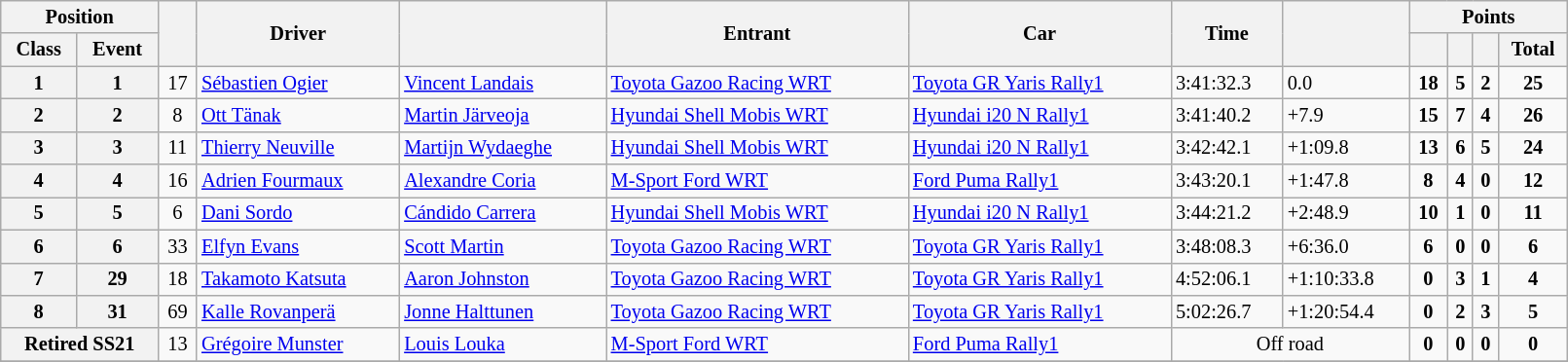<table class="wikitable" width=85% style="font-size:85%">
<tr>
<th colspan="2">Position</th>
<th rowspan="2"></th>
<th rowspan="2">Driver</th>
<th rowspan="2"></th>
<th rowspan="2">Entrant</th>
<th rowspan="2">Car</th>
<th rowspan="2">Time</th>
<th rowspan="2"></th>
<th colspan="4">Points</th>
</tr>
<tr>
<th>Class</th>
<th>Event</th>
<th></th>
<th></th>
<th><a href='#'></a></th>
<th>Total</th>
</tr>
<tr>
<th>1</th>
<th>1</th>
<td align="center">17</td>
<td><a href='#'>Sébastien Ogier</a></td>
<td><a href='#'>Vincent Landais</a></td>
<td><a href='#'>Toyota Gazoo Racing WRT</a></td>
<td><a href='#'>Toyota GR Yaris Rally1</a></td>
<td>3:41:32.3</td>
<td>0.0</td>
<td align="center"><strong>18</strong></td>
<td align="center"><strong>5</strong></td>
<td align="center"><strong>2</strong></td>
<td align="center"><strong>25</strong></td>
</tr>
<tr>
<th>2</th>
<th>2</th>
<td align="center">8</td>
<td><a href='#'>Ott Tänak</a></td>
<td><a href='#'>Martin Järveoja</a></td>
<td><a href='#'>Hyundai Shell Mobis WRT</a></td>
<td><a href='#'>Hyundai i20 N Rally1</a></td>
<td>3:41:40.2</td>
<td>+7.9</td>
<td align="center"><strong>15</strong></td>
<td align="center"><strong>7</strong></td>
<td align="center"><strong>4</strong></td>
<td align="center"><strong>26</strong></td>
</tr>
<tr>
<th>3</th>
<th>3</th>
<td align="center">11</td>
<td><a href='#'>Thierry Neuville</a></td>
<td><a href='#'>Martijn Wydaeghe</a></td>
<td><a href='#'>Hyundai Shell Mobis WRT</a></td>
<td><a href='#'>Hyundai i20 N Rally1</a></td>
<td>3:42:42.1</td>
<td>+1:09.8</td>
<td align="center"><strong>13</strong></td>
<td align="center"><strong>6</strong></td>
<td align="center"><strong>5</strong></td>
<td align="center"><strong>24</strong></td>
</tr>
<tr>
<th>4</th>
<th>4</th>
<td align="center">16</td>
<td><a href='#'>Adrien Fourmaux</a></td>
<td><a href='#'>Alexandre Coria</a></td>
<td><a href='#'>M-Sport Ford WRT</a></td>
<td><a href='#'>Ford Puma Rally1</a></td>
<td>3:43:20.1</td>
<td>+1:47.8</td>
<td align="center"><strong>8</strong></td>
<td align="center"><strong>4</strong></td>
<td align="center"><strong>0</strong></td>
<td align="center"><strong>12</strong></td>
</tr>
<tr>
<th>5</th>
<th>5</th>
<td align="center">6</td>
<td><a href='#'>Dani Sordo</a></td>
<td><a href='#'>Cándido Carrera</a></td>
<td><a href='#'>Hyundai Shell Mobis WRT</a></td>
<td><a href='#'>Hyundai i20 N Rally1</a></td>
<td>3:44:21.2</td>
<td>+2:48.9</td>
<td align="center"><strong>10</strong></td>
<td align="center"><strong>1</strong></td>
<td align="center"><strong>0</strong></td>
<td align="center"><strong>11</strong></td>
</tr>
<tr>
<th>6</th>
<th>6</th>
<td align="center">33</td>
<td><a href='#'>Elfyn Evans</a></td>
<td><a href='#'>Scott Martin</a></td>
<td><a href='#'>Toyota Gazoo Racing WRT</a></td>
<td><a href='#'>Toyota GR Yaris Rally1</a></td>
<td>3:48:08.3</td>
<td>+6:36.0</td>
<td align="center"><strong>6</strong></td>
<td align="center"><strong>0</strong></td>
<td align="center"><strong>0</strong></td>
<td align="center"><strong>6</strong></td>
</tr>
<tr>
<th>7</th>
<th>29</th>
<td align="center">18</td>
<td><a href='#'>Takamoto Katsuta</a></td>
<td><a href='#'>Aaron Johnston</a></td>
<td><a href='#'>Toyota Gazoo Racing WRT</a></td>
<td><a href='#'>Toyota GR Yaris Rally1</a></td>
<td>4:52:06.1</td>
<td>+1:10:33.8</td>
<td align="center"><strong>0</strong></td>
<td align="center"><strong>3</strong></td>
<td align="center"><strong>1</strong></td>
<td align="center"><strong>4</strong></td>
</tr>
<tr>
<th>8</th>
<th>31</th>
<td align="center">69</td>
<td><a href='#'>Kalle Rovanperä</a></td>
<td><a href='#'>Jonne Halttunen</a></td>
<td><a href='#'>Toyota Gazoo Racing WRT</a></td>
<td><a href='#'>Toyota GR Yaris Rally1</a></td>
<td>5:02:26.7</td>
<td>+1:20:54.4</td>
<td align="center"><strong>0</strong></td>
<td align="center"><strong>2</strong></td>
<td align="center"><strong>3</strong></td>
<td align="center"><strong>5</strong></td>
</tr>
<tr>
<th colspan="2">Retired SS21</th>
<td align="center">13</td>
<td><a href='#'>Grégoire Munster</a></td>
<td><a href='#'>Louis Louka</a></td>
<td><a href='#'>M-Sport Ford WRT</a></td>
<td><a href='#'>Ford Puma Rally1</a></td>
<td align="center" colspan="2">Off road</td>
<td align="center"><strong>0</strong></td>
<td align="center"><strong>0</strong></td>
<td align="center"><strong>0</strong></td>
<td align="center"><strong>0</strong></td>
</tr>
<tr>
</tr>
</table>
